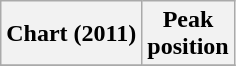<table class="wikitable plainrowheaders">
<tr>
<th>Chart (2011)</th>
<th>Peak<br>position</th>
</tr>
<tr>
</tr>
</table>
